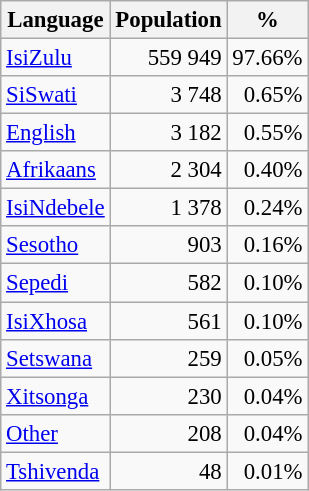<table class="wikitable" style="font-size: 95%; text-align: right">
<tr>
<th>Language</th>
<th>Population</th>
<th>%</th>
</tr>
<tr>
<td align=left><a href='#'>IsiZulu</a></td>
<td>559 949</td>
<td>97.66%</td>
</tr>
<tr>
<td align=left><a href='#'>SiSwati</a></td>
<td>3 748</td>
<td>0.65%</td>
</tr>
<tr>
<td align=left><a href='#'>English</a></td>
<td>3 182</td>
<td>0.55%</td>
</tr>
<tr>
<td align=left><a href='#'>Afrikaans</a></td>
<td>2 304</td>
<td>0.40%</td>
</tr>
<tr>
<td align=left><a href='#'>IsiNdebele</a></td>
<td>1 378</td>
<td>0.24%</td>
</tr>
<tr>
<td align=left><a href='#'>Sesotho</a></td>
<td>903</td>
<td>0.16%</td>
</tr>
<tr>
<td align=left><a href='#'>Sepedi</a></td>
<td>582</td>
<td>0.10%</td>
</tr>
<tr>
<td align=left><a href='#'>IsiXhosa</a></td>
<td>561</td>
<td>0.10%</td>
</tr>
<tr>
<td align=left><a href='#'>Setswana</a></td>
<td>259</td>
<td>0.05%</td>
</tr>
<tr>
<td align=left><a href='#'>Xitsonga</a></td>
<td>230</td>
<td>0.04%</td>
</tr>
<tr>
<td align=left><a href='#'>Other</a></td>
<td>208</td>
<td>0.04%</td>
</tr>
<tr>
<td align=left><a href='#'>Tshivenda</a></td>
<td>48</td>
<td>0.01%</td>
</tr>
</table>
